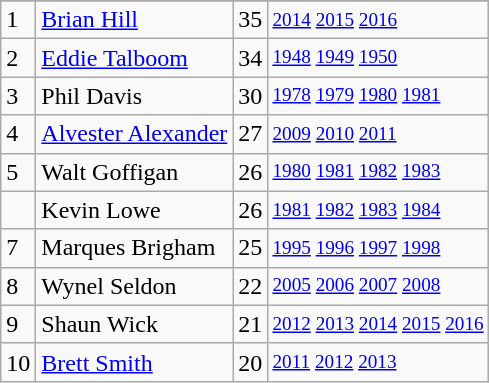<table class="wikitable">
<tr>
</tr>
<tr>
<td>1</td>
<td><a href='#'>Brian Hill</a></td>
<td>35</td>
<td style="font-size:80%;"><a href='#'>2014</a> <a href='#'>2015</a> <a href='#'>2016</a></td>
</tr>
<tr>
<td>2</td>
<td><a href='#'>Eddie Talboom</a></td>
<td>34</td>
<td style="font-size:80%;"><a href='#'>1948</a> <a href='#'>1949</a> <a href='#'>1950</a></td>
</tr>
<tr>
<td>3</td>
<td>Phil Davis</td>
<td>30</td>
<td style="font-size:80%;"><a href='#'>1978</a> <a href='#'>1979</a> <a href='#'>1980</a> <a href='#'>1981</a></td>
</tr>
<tr>
<td>4</td>
<td><a href='#'>Alvester Alexander</a></td>
<td>27</td>
<td style="font-size:80%;"><a href='#'>2009</a> <a href='#'>2010</a> <a href='#'>2011</a></td>
</tr>
<tr>
<td>5</td>
<td>Walt Goffigan</td>
<td>26</td>
<td style="font-size:80%;"><a href='#'>1980</a> <a href='#'>1981</a> <a href='#'>1982</a> <a href='#'>1983</a></td>
</tr>
<tr>
<td></td>
<td>Kevin Lowe</td>
<td>26</td>
<td style="font-size:80%;"><a href='#'>1981</a> <a href='#'>1982</a> <a href='#'>1983</a> <a href='#'>1984</a></td>
</tr>
<tr>
<td>7</td>
<td>Marques Brigham</td>
<td>25</td>
<td style="font-size:80%;"><a href='#'>1995</a> <a href='#'>1996</a> <a href='#'>1997</a> <a href='#'>1998</a></td>
</tr>
<tr>
<td>8</td>
<td>Wynel Seldon</td>
<td>22</td>
<td style="font-size:80%;"><a href='#'>2005</a> <a href='#'>2006</a> <a href='#'>2007</a> <a href='#'>2008</a></td>
</tr>
<tr>
<td>9</td>
<td>Shaun Wick</td>
<td>21</td>
<td style="font-size:80%;"><a href='#'>2012</a> <a href='#'>2013</a> <a href='#'>2014</a> <a href='#'>2015</a> <a href='#'>2016</a></td>
</tr>
<tr>
<td>10</td>
<td><a href='#'>Brett Smith</a></td>
<td>20</td>
<td style="font-size:80%;"><a href='#'>2011</a> <a href='#'>2012</a> <a href='#'>2013</a></td>
</tr>
</table>
